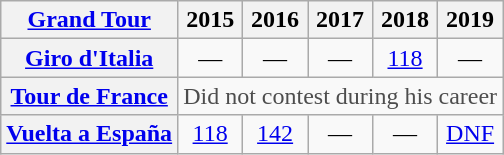<table class="wikitable plainrowheaders">
<tr>
<th scope="col"><a href='#'>Grand Tour</a></th>
<th scope="col">2015</th>
<th scope="col">2016</th>
<th scope="col">2017</th>
<th scope="col">2018</th>
<th scope="col">2019</th>
</tr>
<tr style="text-align:center;">
<th scope="row"> <a href='#'>Giro d'Italia</a></th>
<td>—</td>
<td>—</td>
<td>—</td>
<td><a href='#'>118</a></td>
<td>—</td>
</tr>
<tr style="text-align:center;">
<th scope="row"> <a href='#'>Tour de France</a></th>
<td style="color:#4d4d4d;" colspan=5>Did not contest during his career</td>
</tr>
<tr style="text-align:center;">
<th scope="row"> <a href='#'>Vuelta a España</a></th>
<td><a href='#'>118</a></td>
<td><a href='#'>142</a></td>
<td>—</td>
<td>—</td>
<td><a href='#'>DNF</a></td>
</tr>
</table>
